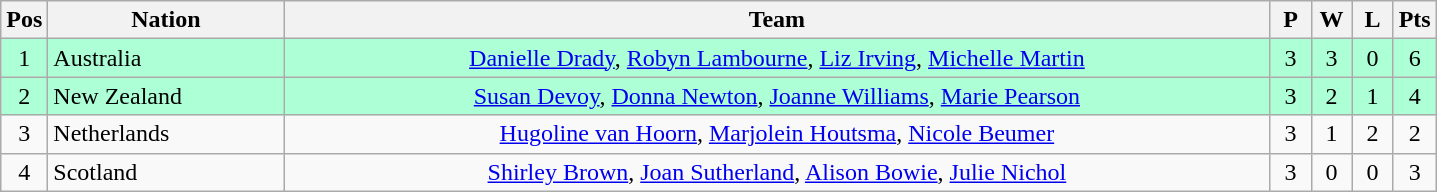<table class="wikitable" style="font-size: 100%">
<tr>
<th width=20>Pos</th>
<th width=150>Nation</th>
<th width=650>Team</th>
<th width=20>P</th>
<th width=20>W</th>
<th width=20>L</th>
<th width=20>Pts</th>
</tr>
<tr align=center style="background: #ADFFD6;">
<td>1</td>
<td align="left"> Australia</td>
<td><a href='#'>Danielle Drady</a>, <a href='#'>Robyn Lambourne</a>, <a href='#'>Liz Irving</a>, <a href='#'>Michelle Martin</a></td>
<td>3</td>
<td>3</td>
<td>0</td>
<td>6</td>
</tr>
<tr align=center style="background: #ADFFD6;">
<td>2</td>
<td align="left"> New Zealand</td>
<td><a href='#'>Susan Devoy</a>, <a href='#'>Donna Newton</a>, <a href='#'>Joanne Williams</a>, <a href='#'>Marie Pearson</a></td>
<td>3</td>
<td>2</td>
<td>1</td>
<td>4</td>
</tr>
<tr align=center>
<td>3</td>
<td align="left"> Netherlands</td>
<td><a href='#'>Hugoline van Hoorn</a>, <a href='#'>Marjolein Houtsma</a>, <a href='#'>Nicole Beumer</a></td>
<td>3</td>
<td>1</td>
<td>2</td>
<td>2</td>
</tr>
<tr align=center>
<td>4</td>
<td align="left"> Scotland</td>
<td><a href='#'>Shirley Brown</a>, <a href='#'>Joan Sutherland</a>, <a href='#'>Alison Bowie</a>, <a href='#'>Julie Nichol</a></td>
<td>3</td>
<td>0</td>
<td>0</td>
<td>3</td>
</tr>
</table>
